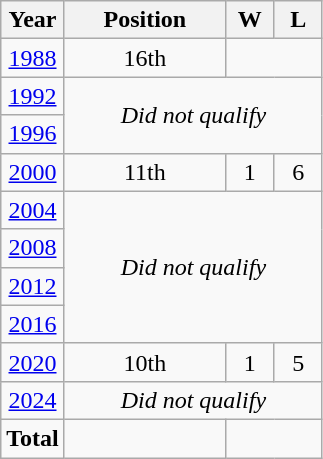<table class="wikitable" style="text-align: center;">
<tr>
<th>Year</th>
<th width="100">Position</th>
<th width="25">W</th>
<th width="25">L</th>
</tr>
<tr>
<td> <a href='#'>1988</a></td>
<td>16th</td>
</tr>
<tr>
<td> <a href='#'>1992</a></td>
<td colspan=3 rowspan=2><em>Did not qualify</em></td>
</tr>
<tr>
<td> <a href='#'>1996</a></td>
</tr>
<tr>
<td> <a href='#'>2000</a></td>
<td>11th</td>
<td>1</td>
<td>6</td>
</tr>
<tr>
<td> <a href='#'>2004</a></td>
<td colspan=3 rowspan=4><em>Did not qualify</em></td>
</tr>
<tr>
<td> <a href='#'>2008</a></td>
</tr>
<tr>
<td> <a href='#'>2012</a></td>
</tr>
<tr>
<td> <a href='#'>2016</a></td>
</tr>
<tr>
<td> <a href='#'>2020</a></td>
<td>10th</td>
<td>1</td>
<td>5</td>
</tr>
<tr>
<td> <a href='#'>2024</a></td>
<td colspan=3><em>Did not qualify</em></td>
</tr>
<tr>
<td><strong>Total</strong></td>
<td></td>
</tr>
</table>
